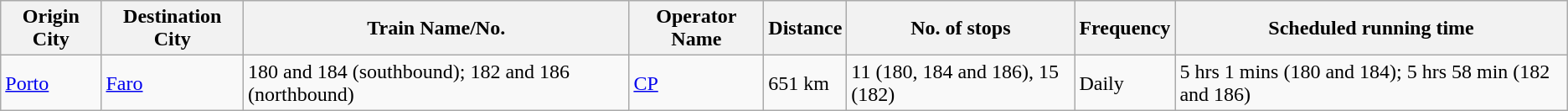<table class="wikitable sortable" width= align=>
<tr>
<th>Origin City</th>
<th>Destination City</th>
<th>Train Name/No.</th>
<th>Operator Name</th>
<th>Distance</th>
<th>No. of stops</th>
<th>Frequency</th>
<th data-sort-type="number">Scheduled running time</th>
</tr>
<tr>
<td><a href='#'>Porto</a></td>
<td><a href='#'>Faro</a></td>
<td>180 and 184 (southbound); 182 and 186 (northbound)</td>
<td><a href='#'>CP</a></td>
<td>651 km</td>
<td>11 (180, 184 and 186), 15 (182)</td>
<td>Daily</td>
<td>5 hrs 1 mins (180 and 184); 5 hrs 58 min (182 and 186)</td>
</tr>
</table>
